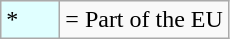<table class="sortable wikitable">
<tr>
<td style="background:lightcyan; border:1px solid #aaa; width:2em;">*</td>
<td>= Part of the EU</td>
</tr>
</table>
